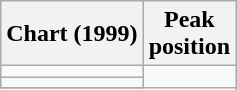<table class="wikitable">
<tr>
<th>Chart (1999)</th>
<th>Peak<br>position</th>
</tr>
<tr>
<td></td>
</tr>
<tr>
<td></td>
</tr>
<tr>
</tr>
</table>
